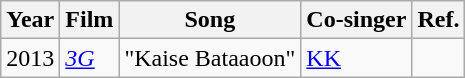<table class="wikitable sortable">
<tr>
<th>Year</th>
<th>Film</th>
<th>Song</th>
<th>Co-singer</th>
<th>Ref.</th>
</tr>
<tr>
<td>2013</td>
<td><em><a href='#'>3G</a></em></td>
<td>"Kaise Bataaoon"</td>
<td><a href='#'>KK</a></td>
<td></td>
</tr>
</table>
